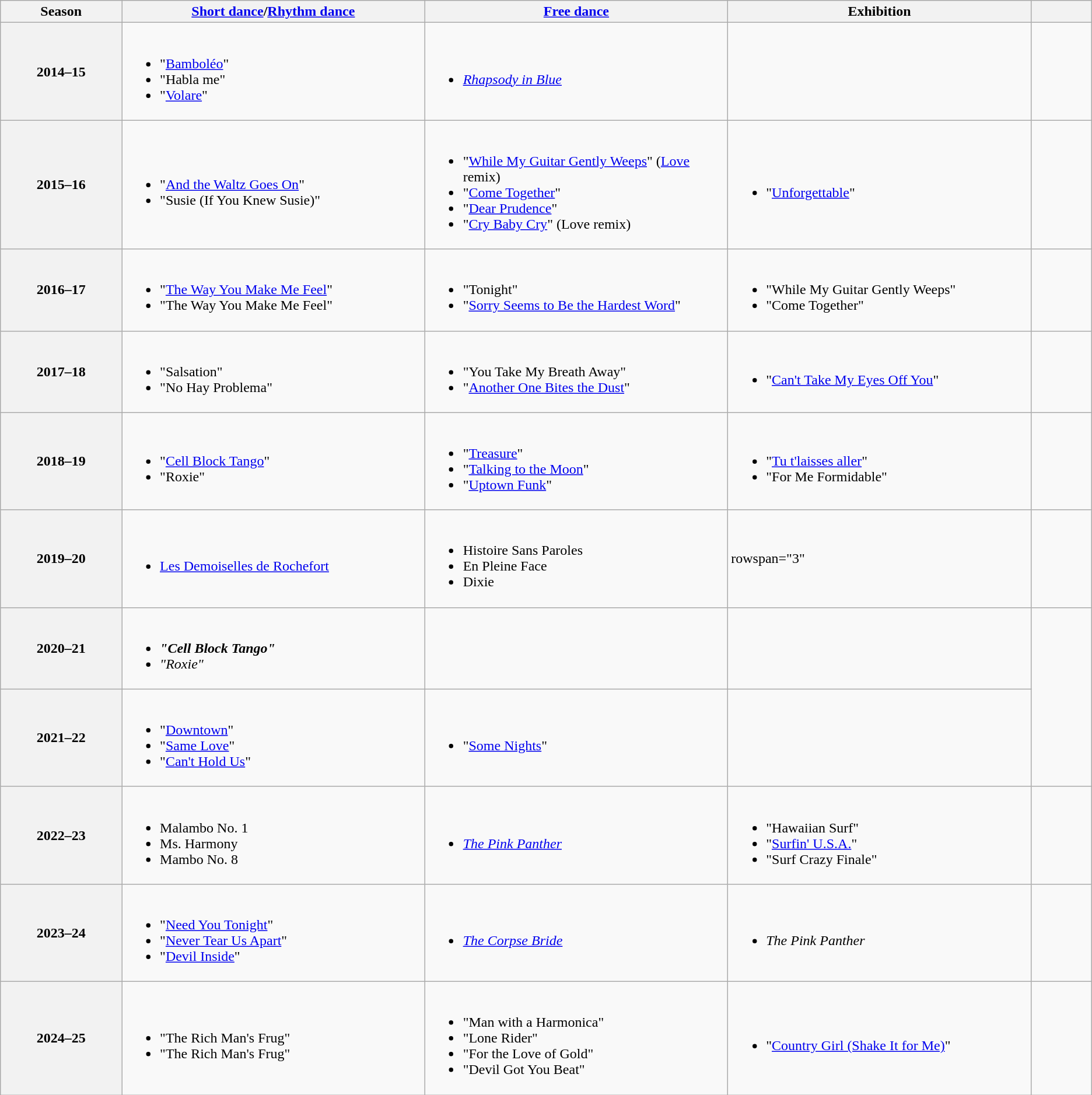<table class="wikitable unsortable" style="text-align:left">
<tr>
<th scope="col" style="text-align:center; width:10%">Season</th>
<th scope="col" style="text-align:center; width:25%"><a href='#'>Short dance</a>/<a href='#'>Rhythm dance</a></th>
<th scope="col" style="text-align:center; width:25%"><a href='#'>Free dance</a></th>
<th scope="col" style="text-align:center; width:25%">Exhibition</th>
<th scope="col" style="text-align:center; width:5%"></th>
</tr>
<tr>
<th scope="row">2014–15</th>
<td><br><ul><li>"<a href='#'>Bamboléo</a>"</li><li>"Habla me"</li><li>"<a href='#'>Volare</a>"<br></li></ul></td>
<td><br><ul><li><em><a href='#'>Rhapsody in Blue</a></em><br></li></ul></td>
<td></td>
<td></td>
</tr>
<tr>
<th scope="row">2015–16</th>
<td><br><ul><li><strong></strong> "<a href='#'>And the Waltz Goes On</a>"<br></li><li><strong></strong> "Susie (If You Knew Susie)"<br></li></ul></td>
<td><br><ul><li>"<a href='#'>While My Guitar Gently Weeps</a>" (<a href='#'>Love</a> remix)</li><li>"<a href='#'>Come Together</a>"</li><li>"<a href='#'>Dear Prudence</a>"</li><li>"<a href='#'>Cry Baby Cry</a>" (Love remix)<br></li></ul></td>
<td><br><ul><li>"<a href='#'>Unforgettable</a>"<br></li></ul></td>
<td></td>
</tr>
<tr>
<th scope="row" rowspan="2">2016–17</th>
<td rowspan="2"><br><ul><li>"<a href='#'>The Way You Make Me Feel</a>"<br></li><li>"The Way You Make Me Feel"<br></li></ul></td>
<td rowspan="2"><br><ul><li>"Tonight"<br></li><li>"<a href='#'>Sorry Seems to Be the Hardest Word</a>"<br></li></ul></td>
<td><br><ul><li>"While My Guitar Gently Weeps"</li><li>"Come Together"<br></li></ul></td>
<td rowspan="2"></td>
</tr>
<tr>
<td rowspan="2"><br><ul><li>"<a href='#'>Can't Take My Eyes Off You</a>"</li></ul></td>
</tr>
<tr>
<th scope="row">2017–18</th>
<td><br><ul><li>"Salsation"<br></li><li>"No Hay Problema"<br></li></ul></td>
<td><br><ul><li>"You Take My Breath Away"</li><li>"<a href='#'>Another One Bites the Dust</a>"<br></li></ul></td>
<td></td>
</tr>
<tr>
<th scope="row">2018–19</th>
<td><br><ul><li><strong></strong> "<a href='#'>Cell Block Tango</a>"</li><li><strong></strong> "Roxie"<br></li></ul></td>
<td><br><ul><li>"<a href='#'>Treasure</a>"</li><li>"<a href='#'>Talking to the Moon</a>"</li><li>"<a href='#'>Uptown Funk</a>"<br></li></ul></td>
<td><br><ul><li>"<a href='#'>Tu t'laisses aller</a>"</li><li>"For Me Formidable"<br></li></ul></td>
<td></td>
</tr>
<tr>
<th scope="row">2019–20</th>
<td><br><ul><li> <a href='#'>Les Demoiselles de Rochefort</a> <br> </li></ul></td>
<td><br><ul><li>Histoire Sans Paroles</li><li>En Pleine Face</li><li>Dixie <br> </li></ul></td>
<td>rowspan="3" </td>
<td></td>
</tr>
<tr>
<th scope="row">2020–21</th>
<td><br><ul><li><strong><em><strong> "Cell Block Tango"<em></li><li></em></strong></strong> "Roxie"</em></li></ul></td>
<td></td>
<td></td>
</tr>
<tr>
<th scope="row">2021–22</th>
<td><br><ul><li>"<a href='#'>Downtown</a>"</li><li>"<a href='#'>Same Love</a>"</li><li>"<a href='#'>Can't Hold Us</a>"</li></ul></td>
<td><br><ul><li>"<a href='#'>Some Nights</a>"<br></li></ul></td>
<td></td>
</tr>
<tr>
<th scope="row">2022–23</th>
<td><br><ul><li><strong></strong> Malambo No. 1<br></li><li><strong></strong> Ms. Harmony<br></li><li><strong></strong> Mambo No. 8<br></li></ul></td>
<td><br><ul><li><em><a href='#'>The Pink Panther</a></em><br></li></ul></td>
<td><br><ul><li>"Hawaiian Surf"<br></li><li>"<a href='#'>Surfin' U.S.A.</a>"<br></li><li>"Surf Crazy Finale"<br></li></ul></td>
<td></td>
</tr>
<tr>
<th scope="row">2023–24</th>
<td><br><ul><li>"<a href='#'>Need You Tonight</a>"</li><li>"<a href='#'>Never Tear Us Apart</a>"</li><li>"<a href='#'>Devil Inside</a>"<br></li></ul></td>
<td><br><ul><li><em><a href='#'>The Corpse Bride</a></em><br></li></ul></td>
<td><br><ul><li><em>The Pink Panther</em></li></ul></td>
<td></td>
</tr>
<tr>
<th scope="row">2024–25</th>
<td><br><ul><li>"The Rich Man's Frug"<br> </li><li>"The Rich Man's Frug"<br> </li></ul></td>
<td><br><ul><li>"Man with a Harmonica"<br></li><li>"Lone Rider"</li><li>"For the Love of Gold"<br></li><li>"Devil Got You Beat"<br> </li></ul></td>
<td><br><ul><li>"<a href='#'>Country Girl (Shake It for Me)</a>" <br> </li></ul></td>
<td></td>
</tr>
</table>
